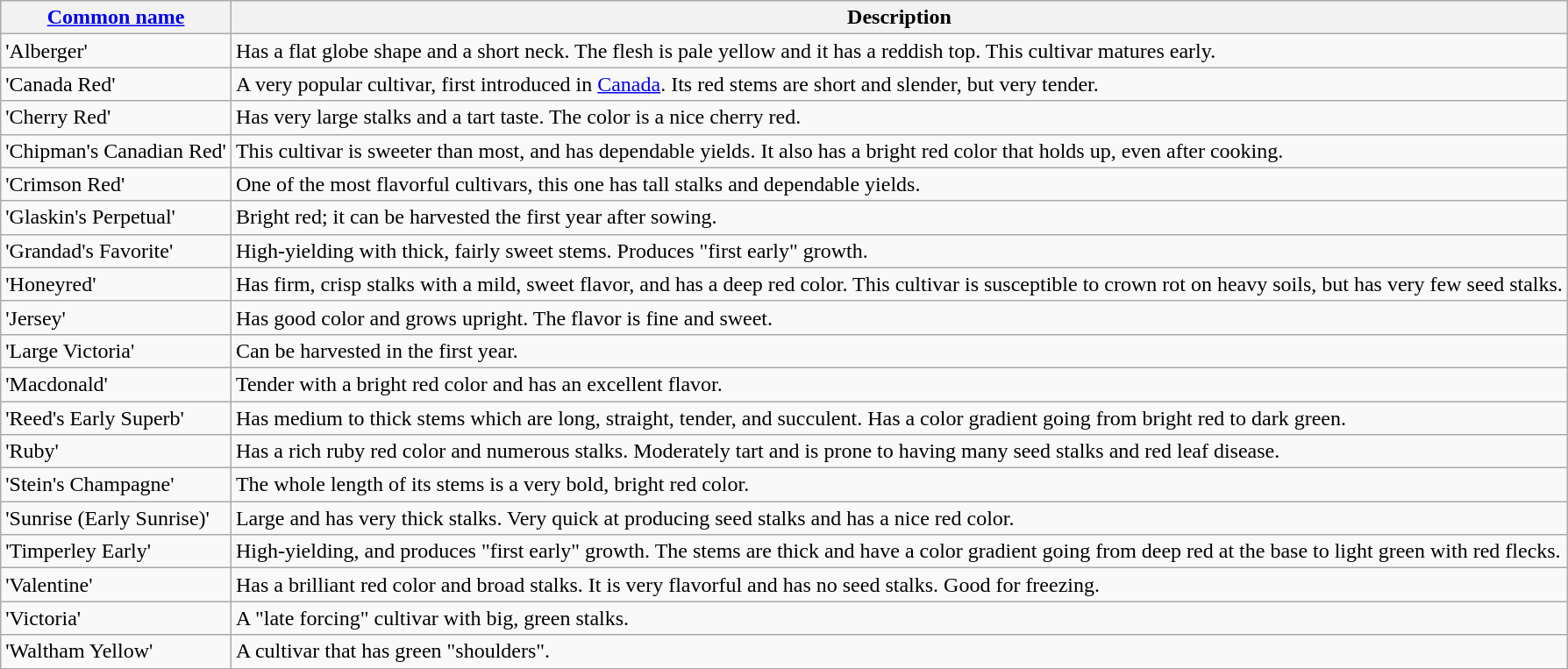<table class="wikitable">
<tr>
<th><a href='#'>Common name</a></th>
<th>Description</th>
</tr>
<tr>
<td>'Alberger'</td>
<td>Has a flat globe shape and a short neck. The flesh is pale yellow and it has a reddish top. This cultivar matures early.</td>
</tr>
<tr>
<td>'Canada Red'</td>
<td>A very popular cultivar, first introduced in <a href='#'>Canada</a>. Its red stems are short and slender, but very tender.</td>
</tr>
<tr>
<td>'Cherry Red'</td>
<td>Has very large stalks and a tart taste. The color is a nice cherry red.</td>
</tr>
<tr>
<td>'Chipman's Canadian Red'</td>
<td>This cultivar is sweeter than most, and has dependable yields. It also has a bright red color that holds up, even after cooking.</td>
</tr>
<tr>
<td>'Crimson Red'</td>
<td>One of the most flavorful cultivars, this one has tall stalks and dependable yields.</td>
</tr>
<tr>
<td>'Glaskin's Perpetual'</td>
<td>Bright red; it can be harvested the first year after sowing.</td>
</tr>
<tr>
<td>'Grandad's Favorite'</td>
<td>High-yielding with thick, fairly sweet stems. Produces "first early" growth.</td>
</tr>
<tr>
<td>'Honeyred'</td>
<td>Has firm, crisp stalks with a mild, sweet flavor, and has a deep red color. This cultivar is susceptible to crown rot on heavy soils, but has very few seed stalks.</td>
</tr>
<tr>
<td>'Jersey'</td>
<td>Has good color and grows upright. The flavor is fine and sweet.</td>
</tr>
<tr>
<td>'Large Victoria'</td>
<td>Can be harvested in the first year.</td>
</tr>
<tr>
<td>'Macdonald'</td>
<td>Tender with a bright red color and has an excellent flavor.</td>
</tr>
<tr>
<td>'Reed's Early Superb'</td>
<td>Has medium to thick stems which are long, straight, tender, and succulent. Has a color gradient going from bright red to dark green.</td>
</tr>
<tr>
<td>'Ruby'</td>
<td>Has a rich ruby red color and numerous stalks. Moderately tart and is prone to having many seed stalks and red leaf disease.</td>
</tr>
<tr>
<td>'Stein's Champagne'</td>
<td>The whole length of its stems is a very bold, bright red color.</td>
</tr>
<tr>
<td>'Sunrise (Early Sunrise)'</td>
<td>Large and has very thick stalks. Very quick at producing seed stalks and has a nice red color.</td>
</tr>
<tr>
<td>'Timperley Early'</td>
<td>High-yielding, and produces "first early" growth. The stems are thick and have a color gradient going from deep red at the base to light green with red flecks.</td>
</tr>
<tr>
<td>'Valentine'</td>
<td>Has a brilliant red color and broad stalks. It is very flavorful and has no seed stalks. Good for freezing.</td>
</tr>
<tr>
<td>'Victoria'</td>
<td>A "late forcing" cultivar with big, green stalks.</td>
</tr>
<tr>
<td>'Waltham Yellow'</td>
<td>A cultivar that has green "shoulders".</td>
</tr>
</table>
